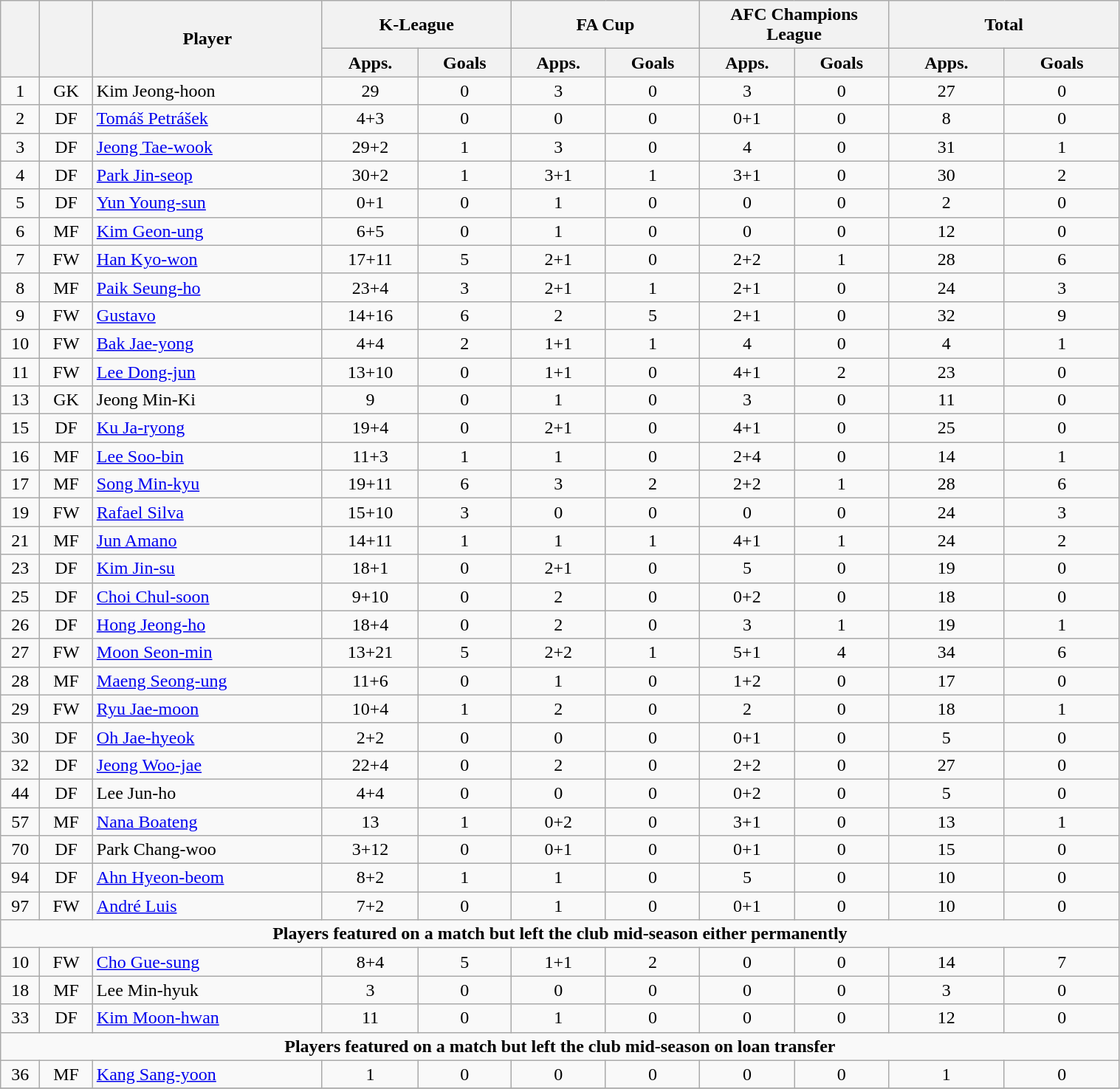<table class="wikitable" style="text-align:center; font-size:100%; width:80%;">
<tr>
<th rowspan=2></th>
<th rowspan=2></th>
<th rowspan=2 width="200">Player</th>
<th colspan=2 width="105">K-League</th>
<th colspan=2 width="105">FA Cup</th>
<th colspan=2 width="105">AFC Champions League</th>
<th colspan=2 width="130">Total</th>
</tr>
<tr>
<th>Apps.</th>
<th> Goals</th>
<th>Apps.</th>
<th> Goals</th>
<th>Apps.</th>
<th> Goals</th>
<th>Apps.</th>
<th> Goals</th>
</tr>
<tr>
<td>1</td>
<td>GK</td>
<td align="left"> Kim Jeong-hoon</td>
<td>29</td>
<td>0</td>
<td>3</td>
<td>0</td>
<td>3</td>
<td>0</td>
<td>27</td>
<td>0</td>
</tr>
<tr>
<td>2</td>
<td>DF</td>
<td align="left"> <a href='#'>Tomáš Petrášek</a></td>
<td>4+3</td>
<td>0</td>
<td>0</td>
<td>0</td>
<td>0+1</td>
<td>0</td>
<td>8</td>
<td>0</td>
</tr>
<tr>
<td>3</td>
<td>DF</td>
<td align="left"> <a href='#'>Jeong Tae-wook</a></td>
<td>29+2</td>
<td>1</td>
<td>3</td>
<td>0</td>
<td>4</td>
<td>0</td>
<td>31</td>
<td>1</td>
</tr>
<tr>
<td>4</td>
<td>DF</td>
<td align="left"> <a href='#'>Park Jin-seop</a></td>
<td>30+2</td>
<td>1</td>
<td>3+1</td>
<td>1</td>
<td>3+1</td>
<td>0</td>
<td>30</td>
<td>2</td>
</tr>
<tr>
<td>5</td>
<td>DF</td>
<td align="left"> <a href='#'>Yun Young-sun</a></td>
<td>0+1</td>
<td>0</td>
<td>1</td>
<td>0</td>
<td>0</td>
<td>0</td>
<td>2</td>
<td>0</td>
</tr>
<tr>
<td>6</td>
<td>MF</td>
<td align="left"> <a href='#'>Kim Geon-ung</a></td>
<td>6+5</td>
<td>0</td>
<td>1</td>
<td>0</td>
<td>0</td>
<td>0</td>
<td>12</td>
<td>0</td>
</tr>
<tr>
<td>7</td>
<td>FW</td>
<td align="left"> <a href='#'>Han Kyo-won</a></td>
<td>17+11</td>
<td>5</td>
<td>2+1</td>
<td>0</td>
<td>2+2</td>
<td>1</td>
<td>28</td>
<td>6</td>
</tr>
<tr>
<td>8</td>
<td>MF</td>
<td align="left"> <a href='#'>Paik Seung-ho</a></td>
<td>23+4</td>
<td>3</td>
<td>2+1</td>
<td>1</td>
<td>2+1</td>
<td>0</td>
<td>24</td>
<td>3</td>
</tr>
<tr>
<td>9</td>
<td>FW</td>
<td align="left"> <a href='#'>Gustavo</a></td>
<td>14+16</td>
<td>6</td>
<td>2</td>
<td>5</td>
<td>2+1</td>
<td>0</td>
<td>32</td>
<td>9</td>
</tr>
<tr>
<td>10</td>
<td>FW</td>
<td align="left"> <a href='#'>Bak Jae-yong</a></td>
<td>4+4</td>
<td>2</td>
<td>1+1</td>
<td>1</td>
<td>4</td>
<td>0</td>
<td>4</td>
<td>1</td>
</tr>
<tr>
<td>11</td>
<td>FW</td>
<td align="left"> <a href='#'>Lee Dong-jun</a></td>
<td>13+10</td>
<td>0</td>
<td>1+1</td>
<td>0</td>
<td>4+1</td>
<td>2</td>
<td>23</td>
<td>0</td>
</tr>
<tr>
<td>13</td>
<td>GK</td>
<td align="left"> Jeong Min-Ki</td>
<td>9</td>
<td>0</td>
<td>1</td>
<td>0</td>
<td>3</td>
<td>0</td>
<td>11</td>
<td>0</td>
</tr>
<tr>
<td>15</td>
<td>DF</td>
<td align="left"> <a href='#'>Ku Ja-ryong</a></td>
<td>19+4</td>
<td>0</td>
<td>2+1</td>
<td>0</td>
<td>4+1</td>
<td>0</td>
<td>25</td>
<td>0</td>
</tr>
<tr>
<td>16</td>
<td>MF</td>
<td align="left"> <a href='#'>Lee Soo-bin</a></td>
<td>11+3</td>
<td>1</td>
<td>1</td>
<td>0</td>
<td>2+4</td>
<td>0</td>
<td>14</td>
<td>1</td>
</tr>
<tr>
<td>17</td>
<td>MF</td>
<td align="left"> <a href='#'>Song Min-kyu</a></td>
<td>19+11</td>
<td>6</td>
<td>3</td>
<td>2</td>
<td>2+2</td>
<td>1</td>
<td>28</td>
<td>6</td>
</tr>
<tr>
<td>19</td>
<td>FW</td>
<td align="left"> <a href='#'>Rafael Silva</a></td>
<td>15+10</td>
<td>3</td>
<td>0</td>
<td>0</td>
<td>0</td>
<td>0</td>
<td>24</td>
<td>3</td>
</tr>
<tr>
<td>21</td>
<td>MF</td>
<td align="left"> <a href='#'>Jun Amano</a></td>
<td>14+11</td>
<td>1</td>
<td>1</td>
<td>1</td>
<td>4+1</td>
<td>1</td>
<td>24</td>
<td>2</td>
</tr>
<tr>
<td>23</td>
<td>DF</td>
<td align="left"> <a href='#'>Kim Jin-su</a></td>
<td>18+1</td>
<td>0</td>
<td>2+1</td>
<td>0</td>
<td>5</td>
<td>0</td>
<td>19</td>
<td>0</td>
</tr>
<tr>
<td>25</td>
<td>DF</td>
<td align="left"> <a href='#'>Choi Chul-soon</a></td>
<td>9+10</td>
<td>0</td>
<td>2</td>
<td>0</td>
<td>0+2</td>
<td>0</td>
<td>18</td>
<td>0</td>
</tr>
<tr>
<td>26</td>
<td>DF</td>
<td align="left"> <a href='#'>Hong Jeong-ho</a></td>
<td>18+4</td>
<td>0</td>
<td>2</td>
<td>0</td>
<td>3</td>
<td>1</td>
<td>19</td>
<td>1</td>
</tr>
<tr>
<td>27</td>
<td>FW</td>
<td align="left"> <a href='#'>Moon Seon-min</a></td>
<td>13+21</td>
<td>5</td>
<td>2+2</td>
<td>1</td>
<td>5+1</td>
<td>4</td>
<td>34</td>
<td>6</td>
</tr>
<tr>
<td>28</td>
<td>MF</td>
<td align="left"> <a href='#'>Maeng Seong-ung</a></td>
<td>11+6</td>
<td>0</td>
<td>1</td>
<td>0</td>
<td>1+2</td>
<td>0</td>
<td>17</td>
<td>0</td>
</tr>
<tr>
<td>29</td>
<td>FW</td>
<td align="left"> <a href='#'>Ryu Jae-moon</a></td>
<td>10+4</td>
<td>1</td>
<td>2</td>
<td>0</td>
<td>2</td>
<td>0</td>
<td>18</td>
<td>1</td>
</tr>
<tr>
<td>30</td>
<td>DF</td>
<td align="left"> <a href='#'>Oh Jae-hyeok</a></td>
<td>2+2</td>
<td>0</td>
<td>0</td>
<td>0</td>
<td>0+1</td>
<td>0</td>
<td>5</td>
<td>0</td>
</tr>
<tr>
<td>32</td>
<td>DF</td>
<td align="left"> <a href='#'>Jeong Woo-jae</a></td>
<td>22+4</td>
<td>0</td>
<td>2</td>
<td>0</td>
<td>2+2</td>
<td>0</td>
<td>27</td>
<td>0</td>
</tr>
<tr>
<td>44</td>
<td>DF</td>
<td align="left"> Lee Jun-ho</td>
<td>4+4</td>
<td>0</td>
<td>0</td>
<td>0</td>
<td>0+2</td>
<td>0</td>
<td>5</td>
<td>0</td>
</tr>
<tr>
<td>57</td>
<td>MF</td>
<td align="left"> <a href='#'>Nana Boateng</a></td>
<td>13</td>
<td>1</td>
<td>0+2</td>
<td>0</td>
<td>3+1</td>
<td>0</td>
<td>13</td>
<td>1</td>
</tr>
<tr>
<td>70</td>
<td>DF</td>
<td align="left"> 	Park Chang-woo</td>
<td>3+12</td>
<td>0</td>
<td>0+1</td>
<td>0</td>
<td>0+1</td>
<td>0</td>
<td>15</td>
<td>0</td>
</tr>
<tr>
<td>94</td>
<td>DF</td>
<td align="left"> <a href='#'>Ahn Hyeon-beom</a></td>
<td>8+2</td>
<td>1</td>
<td>1</td>
<td>0</td>
<td>5</td>
<td>0</td>
<td>10</td>
<td>0</td>
</tr>
<tr>
<td>97</td>
<td>FW</td>
<td align="left"> <a href='#'>André Luis</a></td>
<td>7+2</td>
<td>0</td>
<td>1</td>
<td>0</td>
<td>0+1</td>
<td>0</td>
<td>10</td>
<td>0</td>
</tr>
<tr>
<td colspan="15"><strong>Players featured on a match but left the club mid-season either permanently</strong></td>
</tr>
<tr>
<td>10</td>
<td>FW</td>
<td align="left"> <a href='#'>Cho Gue-sung</a></td>
<td>8+4</td>
<td>5</td>
<td>1+1</td>
<td>2</td>
<td>0</td>
<td>0</td>
<td>14</td>
<td>7</td>
</tr>
<tr>
<td>18</td>
<td>MF</td>
<td align="left"> Lee Min-hyuk</td>
<td>3</td>
<td>0</td>
<td>0</td>
<td>0</td>
<td>0</td>
<td>0</td>
<td>3</td>
<td>0</td>
</tr>
<tr>
<td>33</td>
<td>DF</td>
<td align="left"> <a href='#'>Kim Moon-hwan</a></td>
<td>11</td>
<td>0</td>
<td>1</td>
<td>0</td>
<td>0</td>
<td>0</td>
<td>12</td>
<td>0</td>
</tr>
<tr>
<td colspan="15"><strong>Players featured on a match but left the club mid-season on loan transfer</strong></td>
</tr>
<tr>
<td>36</td>
<td>MF</td>
<td align="left"> <a href='#'>Kang Sang-yoon</a></td>
<td>1</td>
<td>0</td>
<td>0</td>
<td>0</td>
<td>0</td>
<td>0</td>
<td>1</td>
<td>0</td>
</tr>
<tr>
</tr>
</table>
